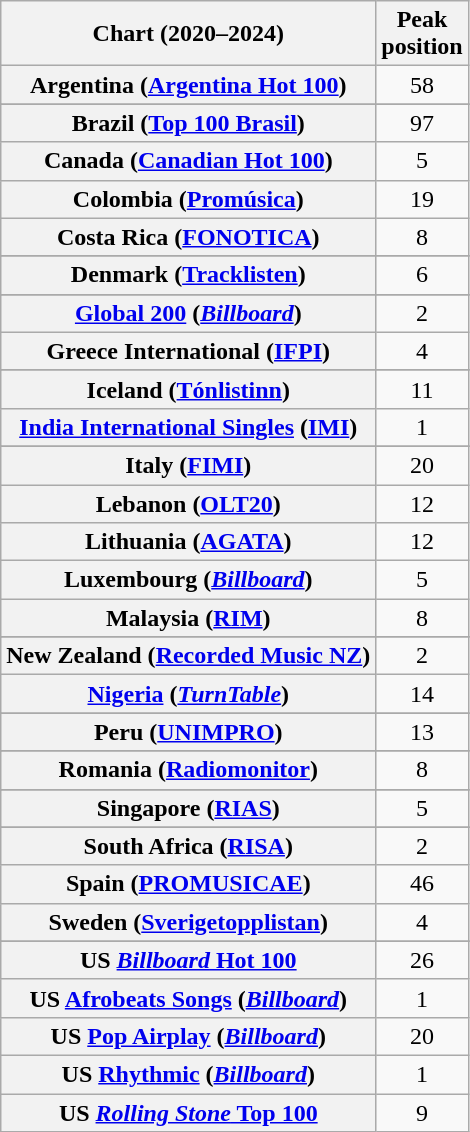<table class="wikitable plainrowheaders sortable" style="text-align:center;">
<tr>
<th scope="col">Chart (2020–2024)</th>
<th scope="col">Peak<br>position</th>
</tr>
<tr>
<th scope="row">Argentina (<a href='#'>Argentina Hot 100</a>)</th>
<td>58</td>
</tr>
<tr>
</tr>
<tr>
</tr>
<tr>
</tr>
<tr>
</tr>
<tr>
<th scope="row">Brazil (<a href='#'>Top 100 Brasil</a>)</th>
<td>97</td>
</tr>
<tr>
<th scope="row">Canada (<a href='#'>Canadian Hot 100</a>)</th>
<td>5</td>
</tr>
<tr>
<th scope="row">Colombia (<a href='#'>Promúsica</a>)</th>
<td>19</td>
</tr>
<tr>
<th scope="row">Costa Rica (<a href='#'>FONOTICA</a>)</th>
<td>8</td>
</tr>
<tr>
</tr>
<tr>
<th scope="row">Denmark (<a href='#'>Tracklisten</a>)</th>
<td>6</td>
</tr>
<tr>
</tr>
<tr>
</tr>
<tr>
<th scope="row"><a href='#'>Global 200</a> (<em><a href='#'>Billboard</a></em>)</th>
<td>2</td>
</tr>
<tr>
<th scope="row">Greece International (<a href='#'>IFPI</a>)</th>
<td>4</td>
</tr>
<tr>
</tr>
<tr>
</tr>
<tr>
</tr>
<tr>
</tr>
<tr>
<th scope="row">Iceland (<a href='#'>Tónlistinn</a>)</th>
<td>11</td>
</tr>
<tr>
<th scope="row"><a href='#'>India International Singles</a> (<a href='#'>IMI</a>)</th>
<td>1</td>
</tr>
<tr>
</tr>
<tr>
<th scope="row">Italy (<a href='#'>FIMI</a>)</th>
<td>20</td>
</tr>
<tr>
<th scope="row">Lebanon (<a href='#'>OLT20</a>)</th>
<td>12</td>
</tr>
<tr>
<th scope="row">Lithuania (<a href='#'>AGATA</a>)</th>
<td>12</td>
</tr>
<tr>
<th scope="row">Luxembourg (<em><a href='#'>Billboard</a></em>)</th>
<td>5</td>
</tr>
<tr>
<th scope="row">Malaysia (<a href='#'>RIM</a>)</th>
<td>8</td>
</tr>
<tr>
</tr>
<tr>
</tr>
<tr>
<th scope="row">New Zealand (<a href='#'>Recorded Music NZ</a>)</th>
<td>2</td>
</tr>
<tr>
<th scope="row"><a href='#'>Nigeria</a> (<em><a href='#'>TurnTable</a></em>)</th>
<td>14</td>
</tr>
<tr>
</tr>
<tr>
<th scope="row">Peru (<a href='#'>UNIMPRO</a>)</th>
<td>13</td>
</tr>
<tr>
</tr>
<tr>
<th scope="row">Romania (<a href='#'>Radiomonitor</a>)</th>
<td>8</td>
</tr>
<tr>
</tr>
<tr>
<th scope="row">Singapore (<a href='#'>RIAS</a>)</th>
<td>5</td>
</tr>
<tr>
</tr>
<tr>
</tr>
<tr>
<th scope="row">South Africa (<a href='#'>RISA</a>)</th>
<td>2</td>
</tr>
<tr>
<th scope="row">Spain (<a href='#'>PROMUSICAE</a>)</th>
<td>46</td>
</tr>
<tr>
<th scope="row">Sweden (<a href='#'>Sverigetopplistan</a>)</th>
<td>4</td>
</tr>
<tr>
</tr>
<tr>
</tr>
<tr>
</tr>
<tr>
<th scope="row">US <a href='#'><em>Billboard</em> Hot 100</a></th>
<td>26</td>
</tr>
<tr>
<th scope="row">US <a href='#'>Afrobeats Songs</a> (<em><a href='#'>Billboard</a></em>)</th>
<td>1</td>
</tr>
<tr>
<th scope="row">US <a href='#'>Pop Airplay</a> (<em><a href='#'>Billboard</a></em>)</th>
<td>20</td>
</tr>
<tr>
<th scope="row">US <a href='#'>Rhythmic</a> (<em><a href='#'>Billboard</a></em>)</th>
<td>1</td>
</tr>
<tr>
<th scope="row">US <a href='#'><em>Rolling Stone</em> Top 100</a></th>
<td>9</td>
</tr>
</table>
